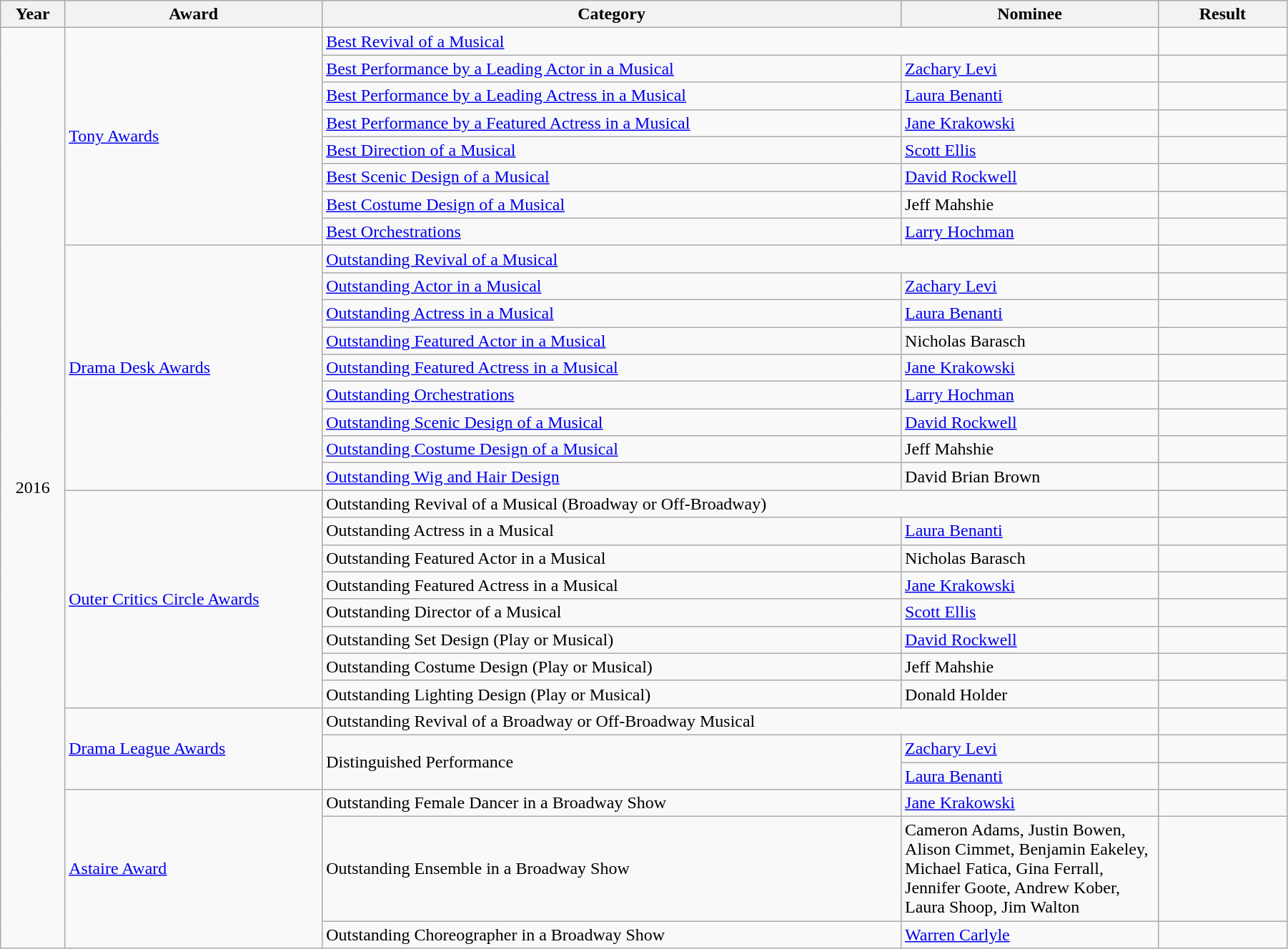<table class="wikitable" width="95%">
<tr>
<th width="5%">Year</th>
<th width="20%">Award</th>
<th width="45%">Category</th>
<th width="20%">Nominee</th>
<th width="10%">Result</th>
</tr>
<tr>
<td rowspan="31" align="center">2016</td>
<td rowspan="8"><a href='#'>Tony Awards</a></td>
<td colspan="2"><a href='#'>Best Revival of a Musical</a></td>
<td></td>
</tr>
<tr>
<td><a href='#'>Best Performance by a Leading Actor in a Musical</a></td>
<td><a href='#'>Zachary Levi</a></td>
<td></td>
</tr>
<tr>
<td><a href='#'>Best Performance by a Leading Actress in a Musical</a></td>
<td><a href='#'>Laura Benanti</a></td>
<td></td>
</tr>
<tr>
<td><a href='#'>Best Performance by a Featured Actress in a Musical</a></td>
<td><a href='#'>Jane Krakowski</a></td>
<td></td>
</tr>
<tr>
<td><a href='#'>Best Direction of a Musical</a></td>
<td><a href='#'>Scott Ellis</a></td>
<td></td>
</tr>
<tr>
<td><a href='#'>Best Scenic Design of a Musical</a></td>
<td><a href='#'>David Rockwell</a></td>
<td></td>
</tr>
<tr>
<td><a href='#'>Best Costume Design of a Musical</a></td>
<td>Jeff Mahshie</td>
<td></td>
</tr>
<tr>
<td><a href='#'>Best Orchestrations</a></td>
<td><a href='#'>Larry Hochman</a></td>
<td></td>
</tr>
<tr>
<td rowspan="9"><a href='#'>Drama Desk Awards</a></td>
<td colspan="2"><a href='#'>Outstanding Revival of a Musical</a></td>
<td></td>
</tr>
<tr>
<td><a href='#'>Outstanding Actor in a Musical</a></td>
<td><a href='#'>Zachary Levi</a></td>
<td></td>
</tr>
<tr>
<td><a href='#'>Outstanding Actress in a Musical</a></td>
<td><a href='#'>Laura Benanti</a></td>
<td></td>
</tr>
<tr>
<td><a href='#'>Outstanding Featured Actor in a Musical</a></td>
<td>Nicholas Barasch</td>
<td></td>
</tr>
<tr>
<td><a href='#'>Outstanding Featured Actress in a Musical</a></td>
<td><a href='#'>Jane Krakowski</a></td>
<td></td>
</tr>
<tr>
<td><a href='#'>Outstanding Orchestrations</a></td>
<td><a href='#'>Larry Hochman</a></td>
<td></td>
</tr>
<tr>
<td><a href='#'>Outstanding Scenic Design of a Musical</a></td>
<td><a href='#'>David Rockwell</a></td>
<td></td>
</tr>
<tr>
<td><a href='#'>Outstanding Costume Design of a Musical</a></td>
<td>Jeff Mahshie</td>
<td></td>
</tr>
<tr>
<td><a href='#'>Outstanding Wig and Hair Design</a></td>
<td>David Brian Brown</td>
<td></td>
</tr>
<tr>
<td rowspan="8"><a href='#'>Outer Critics Circle Awards</a></td>
<td colspan="2">Outstanding Revival of a Musical (Broadway or Off-Broadway)</td>
<td></td>
</tr>
<tr>
<td>Outstanding Actress in a Musical</td>
<td><a href='#'>Laura Benanti</a></td>
<td></td>
</tr>
<tr>
<td>Outstanding Featured Actor in a Musical</td>
<td>Nicholas Barasch</td>
<td></td>
</tr>
<tr>
<td>Outstanding Featured Actress in a Musical</td>
<td><a href='#'>Jane Krakowski</a></td>
<td></td>
</tr>
<tr>
<td>Outstanding Director of a Musical</td>
<td><a href='#'>Scott Ellis</a></td>
<td></td>
</tr>
<tr>
<td>Outstanding Set Design (Play or Musical)</td>
<td><a href='#'>David Rockwell</a></td>
<td></td>
</tr>
<tr>
<td>Outstanding Costume Design (Play or Musical)</td>
<td>Jeff Mahshie</td>
<td></td>
</tr>
<tr>
<td>Outstanding Lighting Design (Play or Musical)</td>
<td>Donald Holder</td>
<td></td>
</tr>
<tr>
<td rowspan="3"><a href='#'>Drama League Awards</a></td>
<td colspan="2">Outstanding Revival of a Broadway or Off-Broadway Musical</td>
<td></td>
</tr>
<tr>
<td rowspan="2">Distinguished Performance</td>
<td><a href='#'>Zachary Levi</a></td>
<td></td>
</tr>
<tr>
<td><a href='#'>Laura Benanti</a></td>
<td></td>
</tr>
<tr>
<td rowspan="3"><a href='#'>Astaire Award</a></td>
<td>Outstanding Female Dancer in a Broadway Show</td>
<td><a href='#'>Jane Krakowski</a></td>
<td></td>
</tr>
<tr>
<td>Outstanding Ensemble in a Broadway Show</td>
<td>Cameron Adams, Justin Bowen, Alison Cimmet, Benjamin Eakeley, Michael Fatica, Gina Ferrall, Jennifer Goote, Andrew Kober, Laura Shoop, Jim Walton</td>
<td></td>
</tr>
<tr>
<td>Outstanding Choreographer in a Broadway Show</td>
<td><a href='#'>Warren Carlyle</a></td>
<td></td>
</tr>
</table>
